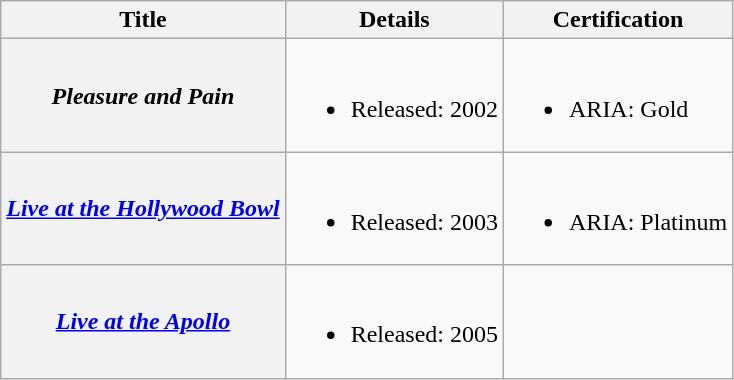<table class="wikitable plainrowheaders">
<tr>
<th>Title</th>
<th>Details</th>
<th>Certification</th>
</tr>
<tr>
<th scope="row"><em>Pleasure and Pain</em></th>
<td><br><ul><li>Released: 2002</li></ul></td>
<td><br><ul><li>ARIA: Gold</li></ul></td>
</tr>
<tr>
<th scope="row"><em><a href='#'>Live at the Hollywood Bowl</a></em></th>
<td><br><ul><li>Released: 2003</li></ul></td>
<td><br><ul><li>ARIA: Platinum</li></ul></td>
</tr>
<tr>
<th scope="row"><em><a href='#'>Live at the Apollo</a></em></th>
<td><br><ul><li>Released: 2005</li></ul></td>
<td></td>
</tr>
</table>
